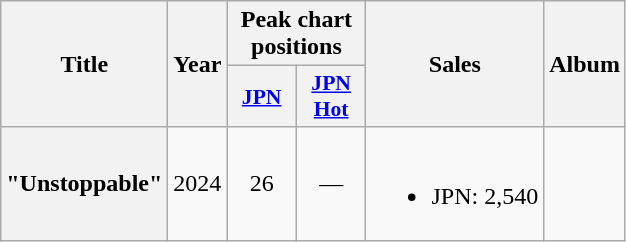<table class="wikitable plainrowheaders" style="text-align:center">
<tr>
<th scope="col" rowspan="2">Title</th>
<th scope="col" rowspan="2">Year</th>
<th scope="col" colspan="2">Peak chart<br>positions</th>
<th scope="col" rowspan="2">Sales</th>
<th scope="col" rowspan="2">Album</th>
</tr>
<tr>
<th scope="col" style="font-size:90%; width:2.75em"><a href='#'>JPN</a><br></th>
<th scope="col" style="font-size:90%; width:2.75em"><a href='#'>JPN<br>Hot</a></th>
</tr>
<tr>
<th scope="row">"Unstoppable"</th>
<td>2024</td>
<td>26</td>
<td>—</td>
<td><br><ul><li>JPN: 2,540</li></ul></td>
<td></td>
</tr>
</table>
